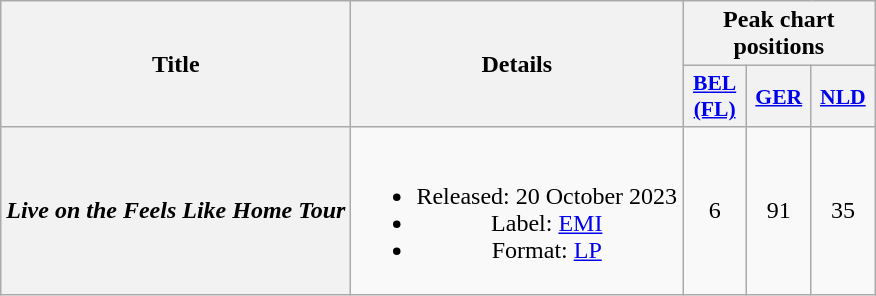<table class="wikitable plainrowheaders" style="text-align:center">
<tr>
<th scope="col" rowspan="2">Title</th>
<th scope="col" rowspan="2">Details</th>
<th scope="col" colspan="3">Peak chart positions</th>
</tr>
<tr>
<th scope="col" style="width:2.5em;font-size:90%;"><a href='#'>BEL<br>(FL)</a><br></th>
<th scope="col" style="width:2.5em;font-size:90%;"><a href='#'>GER</a><br></th>
<th scope="col" style="width:2.5em;font-size:90%;"><a href='#'>NLD</a><br></th>
</tr>
<tr>
<th scope="row"><em>Live on the Feels Like Home Tour</em></th>
<td><br><ul><li>Released: 20 October 2023</li><li>Label: <a href='#'>EMI</a></li><li>Format: <a href='#'>LP</a></li></ul></td>
<td>6</td>
<td>91</td>
<td>35</td>
</tr>
</table>
